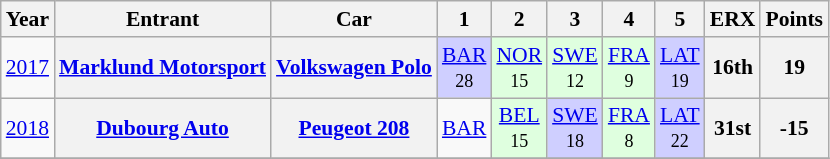<table class="wikitable" border="1" style="text-align:center; font-size:90%;">
<tr valign="top">
<th>Year</th>
<th>Entrant</th>
<th>Car</th>
<th>1</th>
<th>2</th>
<th>3</th>
<th>4</th>
<th>5</th>
<th>ERX</th>
<th>Points</th>
</tr>
<tr>
<td><a href='#'>2017</a></td>
<th><a href='#'>Marklund Motorsport</a></th>
<th><a href='#'>Volkswagen Polo</a></th>
<td style="background:#CFCFFF;"><a href='#'>BAR</a><br><small>28</small></td>
<td style="background:#dfffdf;"><a href='#'>NOR</a><br><small>15</small></td>
<td style="background:#dfffdf;"><a href='#'>SWE</a><br><small>12</small></td>
<td style="background:#dfffdf;"><a href='#'>FRA</a><br><small>9</small></td>
<td style="background:#CFCFFF;"><a href='#'>LAT</a><br><small>19</small></td>
<th>16th</th>
<th>19</th>
</tr>
<tr>
<td><a href='#'>2018</a></td>
<th><a href='#'>Dubourg Auto</a></th>
<th><a href='#'>Peugeot 208</a></th>
<td><a href='#'>BAR</a><br><small></small></td>
<td style="background:#dfffdf;"><a href='#'>BEL</a><br><small>15</small></td>
<td style="background:#cfcfff;"><a href='#'>SWE</a><br><small>18</small></td>
<td style="background:#dfffdf;"><a href='#'>FRA</a><br><small>8</small></td>
<td style="background:#cfcfff;"><a href='#'>LAT</a><br><small>22</small></td>
<th>31st</th>
<th>-15</th>
</tr>
<tr>
</tr>
</table>
